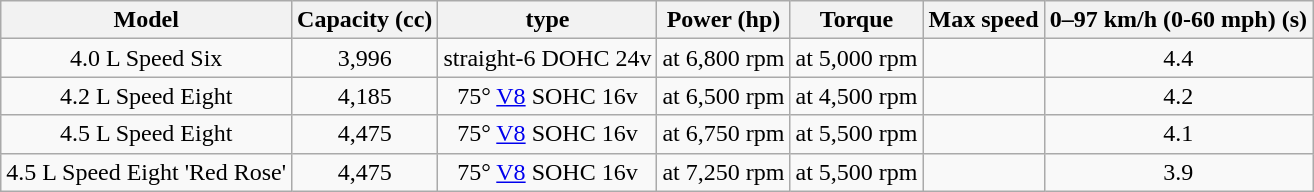<table class="wikitable" style="text-align:center;">
<tr>
<th>Model</th>
<th>Capacity (cc)</th>
<th>type</th>
<th>Power (hp)</th>
<th>Torque</th>
<th>Max speed</th>
<th>0–97 km/h (0-60 mph) (s)</th>
</tr>
<tr>
<td>4.0 L Speed Six</td>
<td>3,996</td>
<td>straight-6 DOHC 24v</td>
<td> at 6,800 rpm</td>
<td> at 5,000 rpm</td>
<td></td>
<td>4.4</td>
</tr>
<tr>
<td>4.2 L Speed Eight</td>
<td>4,185</td>
<td>75° <a href='#'>V8</a> SOHC 16v</td>
<td> at 6,500 rpm</td>
<td> at 4,500 rpm</td>
<td></td>
<td>4.2</td>
</tr>
<tr>
<td>4.5 L Speed Eight</td>
<td>4,475</td>
<td>75° <a href='#'>V8</a> SOHC 16v</td>
<td> at 6,750 rpm</td>
<td> at 5,500 rpm</td>
<td></td>
<td>4.1</td>
</tr>
<tr>
<td>4.5 L Speed Eight 'Red Rose'</td>
<td>4,475</td>
<td>75° <a href='#'>V8</a> SOHC 16v</td>
<td> at 7,250 rpm</td>
<td> at 5,500 rpm</td>
<td></td>
<td>3.9</td>
</tr>
</table>
